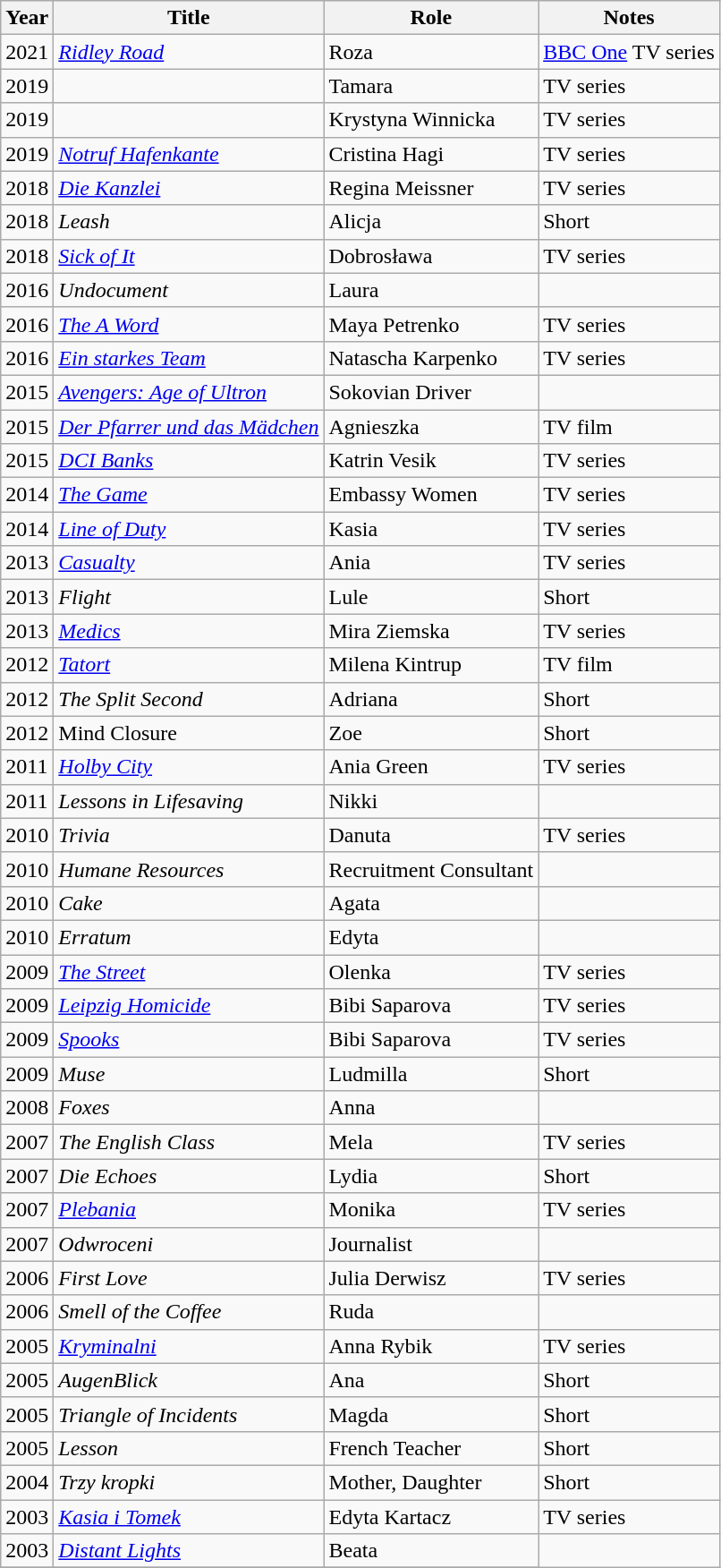<table class="wikitable sortable">
<tr>
<th>Year</th>
<th>Title</th>
<th>Role</th>
<th>Notes</th>
</tr>
<tr>
<td>2021</td>
<td><em><a href='#'>Ridley Road</a></em></td>
<td>Roza</td>
<td><a href='#'>BBC One</a> TV series</td>
</tr>
<tr>
<td>2019</td>
<td><em></em></td>
<td>Tamara</td>
<td>TV series</td>
</tr>
<tr>
<td>2019</td>
<td><em></em></td>
<td>Krystyna Winnicka</td>
<td>TV series</td>
</tr>
<tr>
<td>2019</td>
<td><em><a href='#'>Notruf Hafenkante</a></em></td>
<td>Cristina Hagi</td>
<td>TV series</td>
</tr>
<tr>
<td>2018</td>
<td><em><a href='#'>Die Kanzlei</a></em></td>
<td>Regina Meissner</td>
<td>TV series</td>
</tr>
<tr>
<td>2018</td>
<td><em>Leash</em></td>
<td>Alicja</td>
<td>Short</td>
</tr>
<tr>
<td>2018</td>
<td><em><a href='#'>Sick of It</a></em></td>
<td>Dobrosława</td>
<td>TV series</td>
</tr>
<tr>
<td>2016</td>
<td><em>Undocument</em></td>
<td>Laura</td>
<td></td>
</tr>
<tr>
<td>2016</td>
<td><em><a href='#'>The A Word</a></em></td>
<td>Maya Petrenko</td>
<td>TV series</td>
</tr>
<tr>
<td>2016</td>
<td><em><a href='#'>Ein starkes Team</a></em></td>
<td>Natascha Karpenko</td>
<td>TV series</td>
</tr>
<tr>
<td>2015</td>
<td><em><a href='#'>Avengers: Age of Ultron</a></em></td>
<td>Sokovian Driver</td>
<td></td>
</tr>
<tr>
<td>2015</td>
<td><em><a href='#'>Der Pfarrer und das Mädchen</a></em></td>
<td>Agnieszka</td>
<td>TV film</td>
</tr>
<tr>
<td>2015</td>
<td><em><a href='#'>DCI Banks</a></em></td>
<td>Katrin Vesik</td>
<td>TV series</td>
</tr>
<tr>
<td>2014</td>
<td><a href='#'><em>The Game</em></a></td>
<td>Embassy Women</td>
<td>TV series</td>
</tr>
<tr>
<td>2014</td>
<td><em><a href='#'>Line of Duty</a></em></td>
<td>Kasia</td>
<td>TV series</td>
</tr>
<tr>
<td>2013</td>
<td><em><a href='#'>Casualty</a></em></td>
<td>Ania</td>
<td>TV series</td>
</tr>
<tr>
<td>2013</td>
<td><em>Flight</em></td>
<td>Lule</td>
<td>Short</td>
</tr>
<tr>
<td>2013</td>
<td><em><a href='#'>Medics</a></em></td>
<td>Mira Ziemska</td>
<td>TV series</td>
</tr>
<tr>
<td>2012</td>
<td><em><a href='#'>Tatort</a></em></td>
<td>Milena Kintrup</td>
<td>TV film</td>
</tr>
<tr>
<td>2012</td>
<td><em>The Split Second</em></td>
<td>Adriana</td>
<td>Short</td>
</tr>
<tr>
<td>2012</td>
<td>Mind Closure</td>
<td>Zoe</td>
<td>Short</td>
</tr>
<tr>
<td>2011</td>
<td><em><a href='#'>Holby City</a></em></td>
<td>Ania Green</td>
<td>TV series</td>
</tr>
<tr>
<td>2011</td>
<td><em>Lessons in Lifesaving</em></td>
<td>Nikki</td>
<td></td>
</tr>
<tr>
<td>2010</td>
<td><em>Trivia</em></td>
<td>Danuta</td>
<td>TV series</td>
</tr>
<tr>
<td>2010</td>
<td><em>Humane Resources</em></td>
<td>Recruitment Consultant</td>
<td></td>
</tr>
<tr>
<td>2010</td>
<td><em>Cake</em></td>
<td>Agata</td>
<td></td>
</tr>
<tr>
<td>2010</td>
<td><em>Erratum</em></td>
<td>Edyta</td>
<td></td>
</tr>
<tr>
<td>2009</td>
<td><em><a href='#'>The Street</a></em></td>
<td>Olenka</td>
<td>TV series</td>
</tr>
<tr>
<td>2009</td>
<td><em><a href='#'>Leipzig Homicide</a></em></td>
<td>Bibi Saparova</td>
<td>TV series</td>
</tr>
<tr>
<td>2009</td>
<td><em><a href='#'>Spooks</a></em></td>
<td>Bibi Saparova</td>
<td>TV series</td>
</tr>
<tr>
<td>2009</td>
<td><em>Muse</em></td>
<td>Ludmilla</td>
<td>Short</td>
</tr>
<tr>
<td>2008</td>
<td><em>Foxes</em></td>
<td>Anna</td>
<td></td>
</tr>
<tr>
<td>2007</td>
<td><em>The English Class</em></td>
<td>Mela</td>
<td>TV series</td>
</tr>
<tr>
<td>2007</td>
<td><em>Die Echoes</em></td>
<td>Lydia</td>
<td>Short</td>
</tr>
<tr>
<td>2007</td>
<td><em><a href='#'>Plebania</a></em></td>
<td>Monika</td>
<td>TV series</td>
</tr>
<tr>
<td>2007</td>
<td><em>Odwroceni</em></td>
<td>Journalist</td>
<td></td>
</tr>
<tr>
<td>2006</td>
<td><em>First Love</em></td>
<td>Julia Derwisz</td>
<td>TV series</td>
</tr>
<tr>
<td>2006</td>
<td><em>Smell of the Coffee</em></td>
<td>Ruda</td>
<td></td>
</tr>
<tr>
<td>2005</td>
<td><em><a href='#'>Kryminalni</a></em></td>
<td>Anna Rybik</td>
<td>TV series</td>
</tr>
<tr>
<td>2005</td>
<td><em>AugenBlick</em></td>
<td>Ana</td>
<td>Short</td>
</tr>
<tr>
<td>2005</td>
<td><em>Triangle of Incidents</em></td>
<td>Magda</td>
<td>Short</td>
</tr>
<tr>
<td>2005</td>
<td><em>Lesson</em></td>
<td>French Teacher</td>
<td>Short</td>
</tr>
<tr>
<td>2004</td>
<td><em>Trzy kropki</em></td>
<td>Mother, Daughter</td>
<td>Short</td>
</tr>
<tr>
<td>2003</td>
<td><em><a href='#'>Kasia i Tomek</a></em></td>
<td>Edyta Kartacz</td>
<td>TV series</td>
</tr>
<tr>
<td>2003</td>
<td><em><a href='#'>Distant Lights</a></em></td>
<td>Beata</td>
</tr>
<tr>
</tr>
</table>
